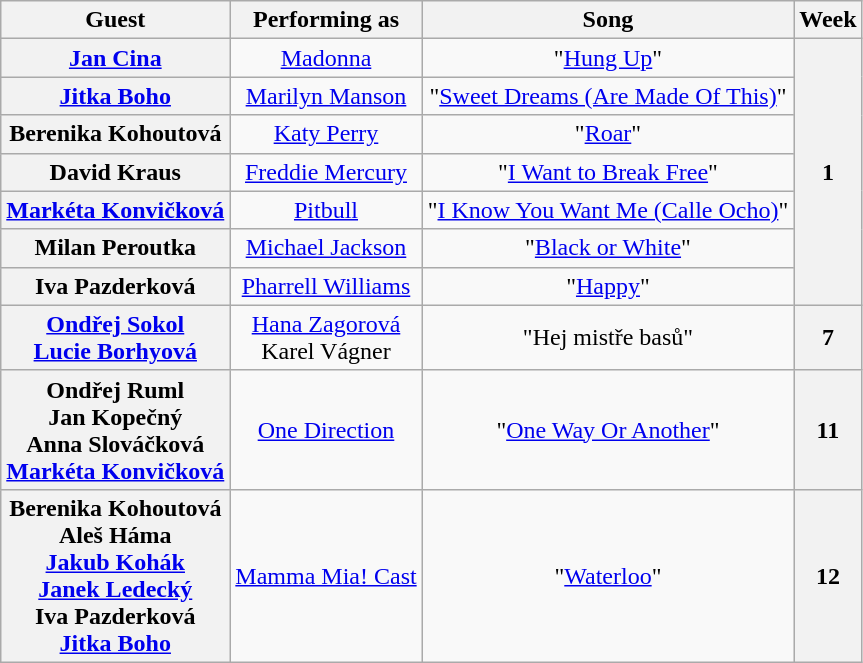<table class="wikitable"; style=text-align:center>
<tr>
<th>Guest</th>
<th>Performing as</th>
<th>Song</th>
<th>Week</th>
</tr>
<tr>
<th><a href='#'>Jan Cina</a></th>
<td><a href='#'>Madonna</a></td>
<td>"<a href='#'>Hung Up</a>"</td>
<th rowspan="7">1</th>
</tr>
<tr>
<th><a href='#'>Jitka Boho</a></th>
<td><a href='#'>Marilyn Manson</a></td>
<td>"<a href='#'>Sweet Dreams (Are Made Of This)</a>"</td>
</tr>
<tr>
<th>Berenika Kohoutová</th>
<td><a href='#'>Katy Perry</a></td>
<td>"<a href='#'>Roar</a>"</td>
</tr>
<tr>
<th>David Kraus</th>
<td><a href='#'>Freddie Mercury</a></td>
<td>"<a href='#'>I Want to Break Free</a>"</td>
</tr>
<tr>
<th><a href='#'>Markéta Konvičková</a></th>
<td><a href='#'>Pitbull</a></td>
<td>"<a href='#'>I Know You Want Me (Calle Ocho)</a>"</td>
</tr>
<tr>
<th>Milan Peroutka</th>
<td><a href='#'>Michael Jackson</a></td>
<td>"<a href='#'>Black or White</a>"</td>
</tr>
<tr>
<th>Iva Pazderková</th>
<td><a href='#'>Pharrell Williams</a></td>
<td>"<a href='#'>Happy</a>"</td>
</tr>
<tr>
<th><a href='#'>Ondřej Sokol</a><br><a href='#'>Lucie Borhyová</a></th>
<td><a href='#'>Hana Zagorová</a><br>Karel Vágner</td>
<td>"Hej mistře basů"</td>
<th>7</th>
</tr>
<tr>
<th>Ondřej Ruml<br>Jan Kopečný<br>Anna Slováčková<br><a href='#'>Markéta Konvičková</a></th>
<td><a href='#'>One Direction</a></td>
<td>"<a href='#'>One Way Or Another</a>"</td>
<th>11</th>
</tr>
<tr>
<th>Berenika Kohoutová<br>Aleš Háma<br><a href='#'>Jakub Kohák</a><br><a href='#'>Janek Ledecký</a><br>Iva Pazderková<br><a href='#'>Jitka Boho</a></th>
<td><a href='#'>Mamma Mia! Cast</a></td>
<td>"<a href='#'>Waterloo</a>"</td>
<th>12</th>
</tr>
</table>
